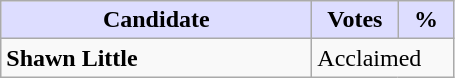<table class="wikitable">
<tr>
<th style="background:#ddf; width:200px;">Candidate</th>
<th style="background:#ddf; width:50px;">Votes</th>
<th style="background:#ddf; width:30px;">%</th>
</tr>
<tr>
<td><strong>Shawn Little</strong></td>
<td colspan="2">Acclaimed</td>
</tr>
</table>
